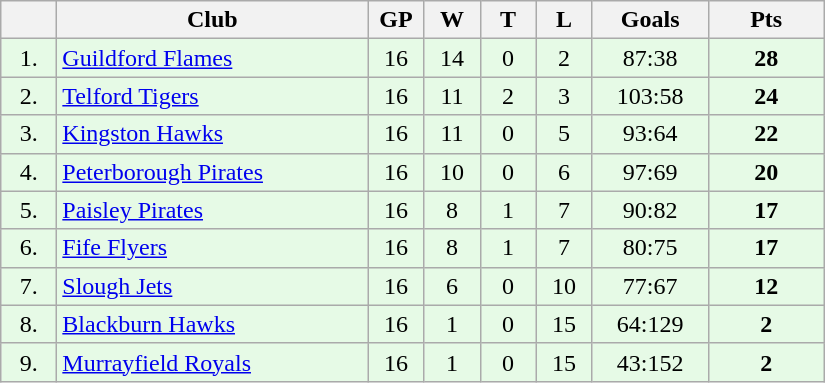<table class="wikitable">
<tr>
<th width="30"></th>
<th width="200">Club</th>
<th width="30">GP</th>
<th width="30">W</th>
<th width="30">T</th>
<th width="30">L</th>
<th width="70">Goals</th>
<th width="70">Pts</th>
</tr>
<tr bgcolor="#e6fae6" align="center">
<td>1.</td>
<td align="left"><a href='#'>Guildford Flames</a></td>
<td>16</td>
<td>14</td>
<td>0</td>
<td>2</td>
<td>87:38</td>
<td><strong>28</strong></td>
</tr>
<tr bgcolor="#e6fae6" align="center">
<td>2.</td>
<td align="left"><a href='#'>Telford Tigers</a></td>
<td>16</td>
<td>11</td>
<td>2</td>
<td>3</td>
<td>103:58</td>
<td><strong>24</strong></td>
</tr>
<tr bgcolor="#e6fae6" align="center">
<td>3.</td>
<td align="left"><a href='#'>Kingston Hawks</a></td>
<td>16</td>
<td>11</td>
<td>0</td>
<td>5</td>
<td>93:64</td>
<td><strong>22</strong></td>
</tr>
<tr bgcolor="#e6fae6" align="center">
<td>4.</td>
<td align="left"><a href='#'>Peterborough Pirates</a></td>
<td>16</td>
<td>10</td>
<td>0</td>
<td>6</td>
<td>97:69</td>
<td><strong>20</strong></td>
</tr>
<tr bgcolor="#e6fae6" align="center">
<td>5.</td>
<td align="left"><a href='#'>Paisley Pirates</a></td>
<td>16</td>
<td>8</td>
<td>1</td>
<td>7</td>
<td>90:82</td>
<td><strong>17</strong></td>
</tr>
<tr bgcolor="#e6fae6" align="center">
<td>6.</td>
<td align="left"><a href='#'>Fife Flyers</a></td>
<td>16</td>
<td>8</td>
<td>1</td>
<td>7</td>
<td>80:75</td>
<td><strong>17</strong></td>
</tr>
<tr bgcolor="#e6fae6" align="center">
<td>7.</td>
<td align="left"><a href='#'>Slough Jets</a></td>
<td>16</td>
<td>6</td>
<td>0</td>
<td>10</td>
<td>77:67</td>
<td><strong>12</strong></td>
</tr>
<tr bgcolor="#e6fae6" align="center">
<td>8.</td>
<td align="left"><a href='#'>Blackburn Hawks</a></td>
<td>16</td>
<td>1</td>
<td>0</td>
<td>15</td>
<td>64:129</td>
<td><strong>2</strong></td>
</tr>
<tr bgcolor="#e6fae6" align="center">
<td>9.</td>
<td align="left"><a href='#'>Murrayfield Royals</a></td>
<td>16</td>
<td>1</td>
<td>0</td>
<td>15</td>
<td>43:152</td>
<td><strong>2</strong></td>
</tr>
</table>
